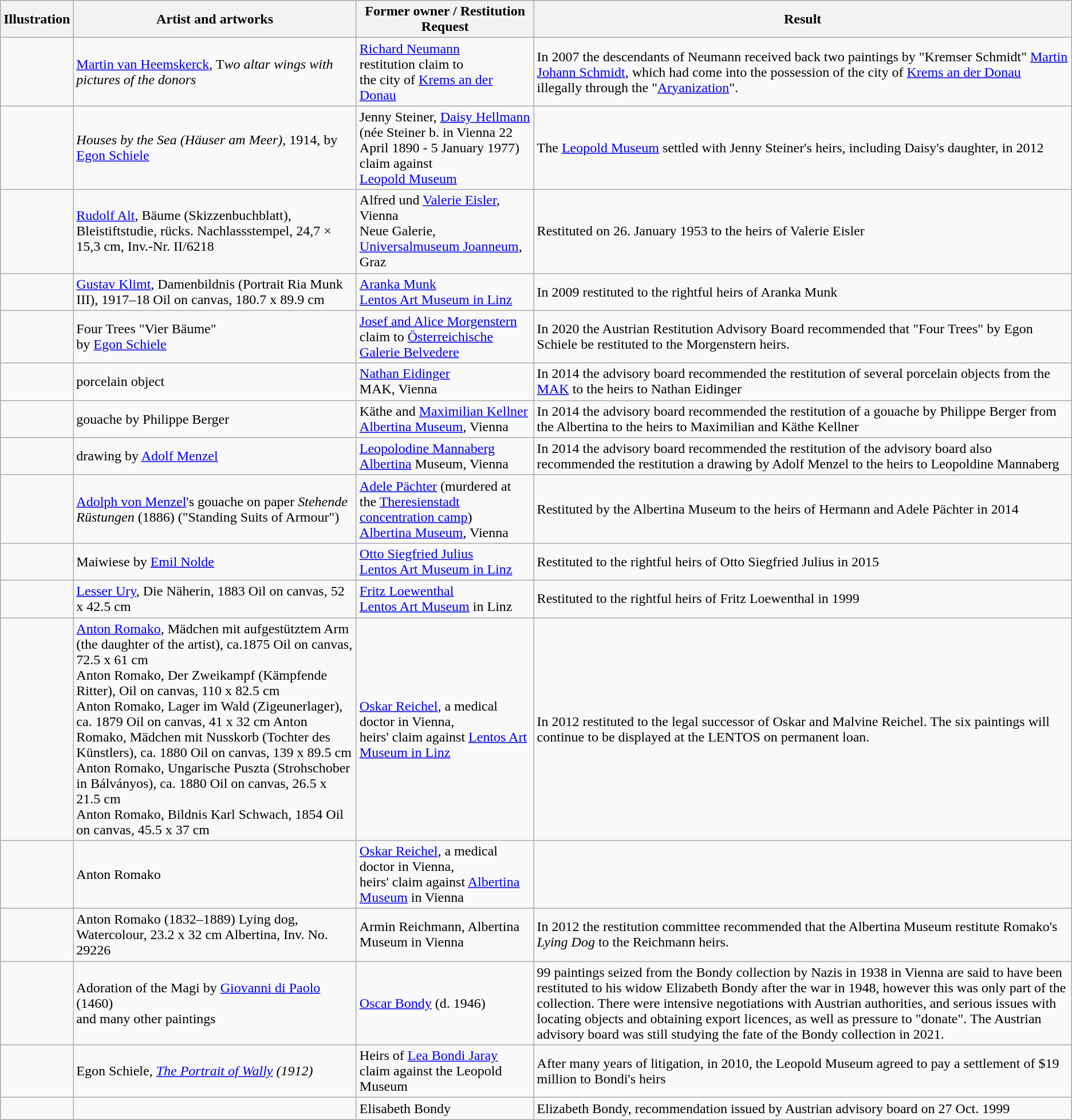<table class="wikitable">
<tr>
<th>Illustration</th>
<th>Artist and artworks</th>
<th>Former owner / Restitution Request</th>
<th>Result</th>
</tr>
<tr>
<td></td>
<td><a href='#'>Martin van Heemskerck</a>, T<em>wo altar wings with pictures of the donors</em></td>
<td><a href='#'>Richard Neumann</a><br>restitution claim to<br>the city of <a href='#'>Krems an der Donau</a></td>
<td>In 2007 the descendants of Neumann received back two paintings by "Kremser Schmidt" <a href='#'>Martin Johann Schmidt</a>, which had come into the possession of the city of <a href='#'>Krems an der Donau</a> illegally through the "<a href='#'>Aryanization</a>".</td>
</tr>
<tr>
<td></td>
<td><em>Houses by the Sea (Häuser am Meer)</em>, 1914, by <a href='#'>Egon Schiele</a></td>
<td>Jenny Steiner, <a href='#'>Daisy Hellmann</a> (née Steiner b. in Vienna 22 April 1890 - 5 January 1977)<br>claim against<br><a href='#'>Leopold Museum</a></td>
<td>The <a href='#'>Leopold Museum</a> settled with Jenny Steiner's heirs, including Daisy's daughter, in 2012</td>
</tr>
<tr>
<td></td>
<td><a href='#'>Rudolf Alt</a>, Bäume (Skizzenbuchblatt), Bleistiftstudie, rücks. Nachlassstempel, 24,7 × 15,3 cm, Inv.-Nr. II/6218</td>
<td>Alfred und <a href='#'>Valerie Eisler</a>, Vienna<br>Neue Galerie, <a href='#'>Universalmuseum Joanneum</a>, Graz</td>
<td>Restituted on 26. January 1953 to the heirs of Valerie Eisler</td>
</tr>
<tr>
<td></td>
<td><a href='#'>Gustav Klimt</a>, Damenbildnis (Portrait Ria Munk III), 1917–18 Oil on canvas, 180.7 x 89.9 cm</td>
<td><a href='#'>Aranka Munk</a><br><a href='#'>Lentos Art Museum in Linz</a></td>
<td>In 2009 restituted to the rightful heirs of Aranka Munk</td>
</tr>
<tr>
<td></td>
<td>Four Trees "Vier Bäume"<br>by <a href='#'>Egon Schiele</a></td>
<td><a href='#'>Josef and Alice Morgenstern</a><br>claim to <a href='#'>Österreichische Galerie Belvedere</a></td>
<td>In 2020 the Austrian Restitution Advisory Board recommended that "Four Trees" by Egon Schiele be restituted to the Morgenstern heirs.</td>
</tr>
<tr>
<td></td>
<td>porcelain object</td>
<td><a href='#'>Nathan Eidinger</a><br>MAK, Vienna</td>
<td>In 2014 the advisory board recommended the restitution of several porcelain objects from the <a href='#'>MAK</a> to the heirs to Nathan Eidinger</td>
</tr>
<tr>
<td></td>
<td>gouache by Philippe Berger</td>
<td>Käthe and <a href='#'>Maximilian Kellner</a><br><a href='#'>Albertina Museum</a>, Vienna</td>
<td>In 2014 the advisory board recommended the restitution of a gouache by Philippe Berger from the Albertina to the heirs to Maximilian and Käthe Kellner</td>
</tr>
<tr>
<td></td>
<td>drawing by <a href='#'>Adolf Menzel</a></td>
<td><a href='#'>Leopolodine Mannaberg</a><br><a href='#'>Albertina</a> Museum, Vienna</td>
<td>In 2014 the advisory board recommended the restitution of the advisory board also recommended the restitution a drawing by Adolf Menzel to the heirs to Leopoldine Mannaberg</td>
</tr>
<tr>
<td></td>
<td><a href='#'>Adolph von Menzel</a>'s gouache on paper <em>Stehende Rüstungen</em> (1886) ("Standing Suits of Armour")</td>
<td><a href='#'>Adele Pächter</a> (murdered at the <a href='#'>Theresienstadt concentration camp</a>)<br><a href='#'>Albertina Museum</a>, Vienna</td>
<td>Restituted by the Albertina Museum to the heirs of Hermann and Adele Pächter in 2014</td>
</tr>
<tr>
<td></td>
<td>Maiwiese by <a href='#'>Emil Nolde</a></td>
<td><a href='#'>Otto Siegfried Julius</a><br><a href='#'>Lentos Art Museum in Linz</a></td>
<td>Restituted to the rightful heirs of Otto Siegfried Julius in 2015</td>
</tr>
<tr>
<td></td>
<td><a href='#'>Lesser Ury</a>, Die Näherin, 1883 Oil on canvas, 52 x 42.5 cm</td>
<td><a href='#'>Fritz Loewenthal</a><br><a href='#'>Lentos Art Museum</a>  in Linz</td>
<td>Restituted to the rightful heirs of Fritz Loewenthal in 1999</td>
</tr>
<tr>
<td></td>
<td><a href='#'>Anton Romako</a>, Mädchen mit aufgestütztem Arm (the daughter of the artist), ca.1875 Oil on canvas, 72.5 x 61 cm<br>Anton Romako, Der Zweikampf (Kämpfende Ritter), Oil on canvas, 110 x 82.5 cm<br>Anton Romako, Lager im Wald (Zigeunerlager), ca. 1879 Oil on canvas, 41 x 32 cm Anton Romako, Mädchen mit Nusskorb (Tochter des Künstlers), ca. 1880 Oil on canvas, 139 x 89.5 cm<br>Anton Romako, Ungarische Puszta (Strohschober in Bálványos), ca. 1880 Oil on canvas, 26.5 x 21.5 cm<br>Anton Romako, Bildnis Karl Schwach, 1854 Oil on canvas, 45.5 x 37 cm</td>
<td><a href='#'>Oskar Reichel</a>, a medical doctor in Vienna,<br>heirs' claim against
<a href='#'>Lentos Art Museum in Linz</a></td>
<td>In 2012 restituted to the legal successor of Oskar and Malvine Reichel. The six paintings will continue to be displayed at the LENTOS on permanent loan.</td>
</tr>
<tr>
<td></td>
<td>Anton Romako</td>
<td><a href='#'>Oskar Reichel</a>, a medical doctor in Vienna,<br>heirs' claim against
<a href='#'>Albertina Museum</a> in Vienna</td>
<td></td>
</tr>
<tr>
<td></td>
<td>Anton Romako (1832–1889) Lying dog, Watercolour, 23.2 x 32 cm Albertina, Inv. No. 29226</td>
<td>Armin Reichmann,  Albertina Museum in Vienna</td>
<td>In 2012 the restitution committee recommended that the Albertina Museum restitute Romako's <em>Lying Dog</em> to the Reichmann heirs.</td>
</tr>
<tr>
<td></td>
<td>Adoration of the Magi by <a href='#'>Giovanni di Paolo</a> (1460)<br>and many other paintings</td>
<td><a href='#'>Oscar Bondy</a> (d. 1946)</td>
<td>99 paintings seized from the Bondy collection by Nazis in 1938 in Vienna are said to have been restituted to his widow Elizabeth Bondy after the war in 1948, however this was only part of the collection. There were intensive negotiations with Austrian authorities, and serious issues with locating objects and obtaining export licences, as well as pressure to "donate". The Austrian advisory board was still studying the fate of the Bondy collection in 2021.</td>
</tr>
<tr>
<td></td>
<td>Egon Schiele, <em><a href='#'>The Portrait of Wally</a> (1912)</em></td>
<td>Heirs of <a href='#'>Lea Bondi Jaray</a><br>claim against the Leopold Museum</td>
<td>After many years of litigation, in 2010, the Leopold Museum agreed to pay a settlement of $19 million to Bondi's heirs</td>
</tr>
<tr>
<td></td>
<td></td>
<td>Elisabeth Bondy</td>
<td>Elizabeth Bondy, recommendation issued by Austrian advisory board on 27 Oct. 1999</td>
</tr>
</table>
